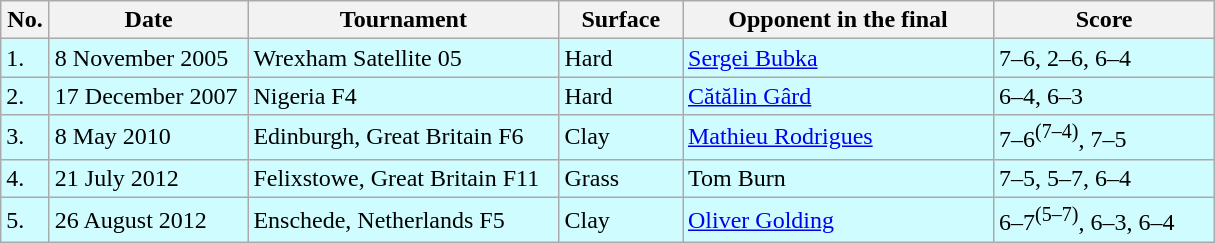<table class="wikitable">
<tr>
<th width=25>No.</th>
<th width=125>Date</th>
<th width=200>Tournament</th>
<th width=75>Surface</th>
<th width=200>Opponent in the final</th>
<th width=140>Score</th>
</tr>
<tr bgcolor="CFFCFF">
<td>1.</td>
<td>8 November 2005</td>
<td>Wrexham Satellite 05</td>
<td>Hard</td>
<td> <a href='#'>Sergei Bubka</a></td>
<td>7–6, 2–6, 6–4</td>
</tr>
<tr bgcolor="CFFCFF">
<td>2.</td>
<td>17 December 2007</td>
<td>Nigeria F4</td>
<td>Hard</td>
<td> <a href='#'>Cătălin Gârd</a></td>
<td>6–4, 6–3</td>
</tr>
<tr bgcolor="CFFCFF">
<td>3.</td>
<td>8 May 2010</td>
<td>Edinburgh, Great Britain F6</td>
<td>Clay</td>
<td> <a href='#'>Mathieu Rodrigues</a></td>
<td>7–6<sup>(7–4)</sup>, 7–5</td>
</tr>
<tr bgcolor="CFFCFF">
<td>4.</td>
<td>21 July 2012</td>
<td>Felixstowe, Great Britain F11</td>
<td>Grass</td>
<td> Tom Burn</td>
<td>7–5, 5–7, 6–4</td>
</tr>
<tr bgcolor="CFFCFF">
<td>5.</td>
<td>26 August 2012</td>
<td>Enschede, Netherlands F5</td>
<td>Clay</td>
<td> <a href='#'>Oliver Golding</a></td>
<td>6–7<sup>(5–7)</sup>, 6–3, 6–4</td>
</tr>
</table>
